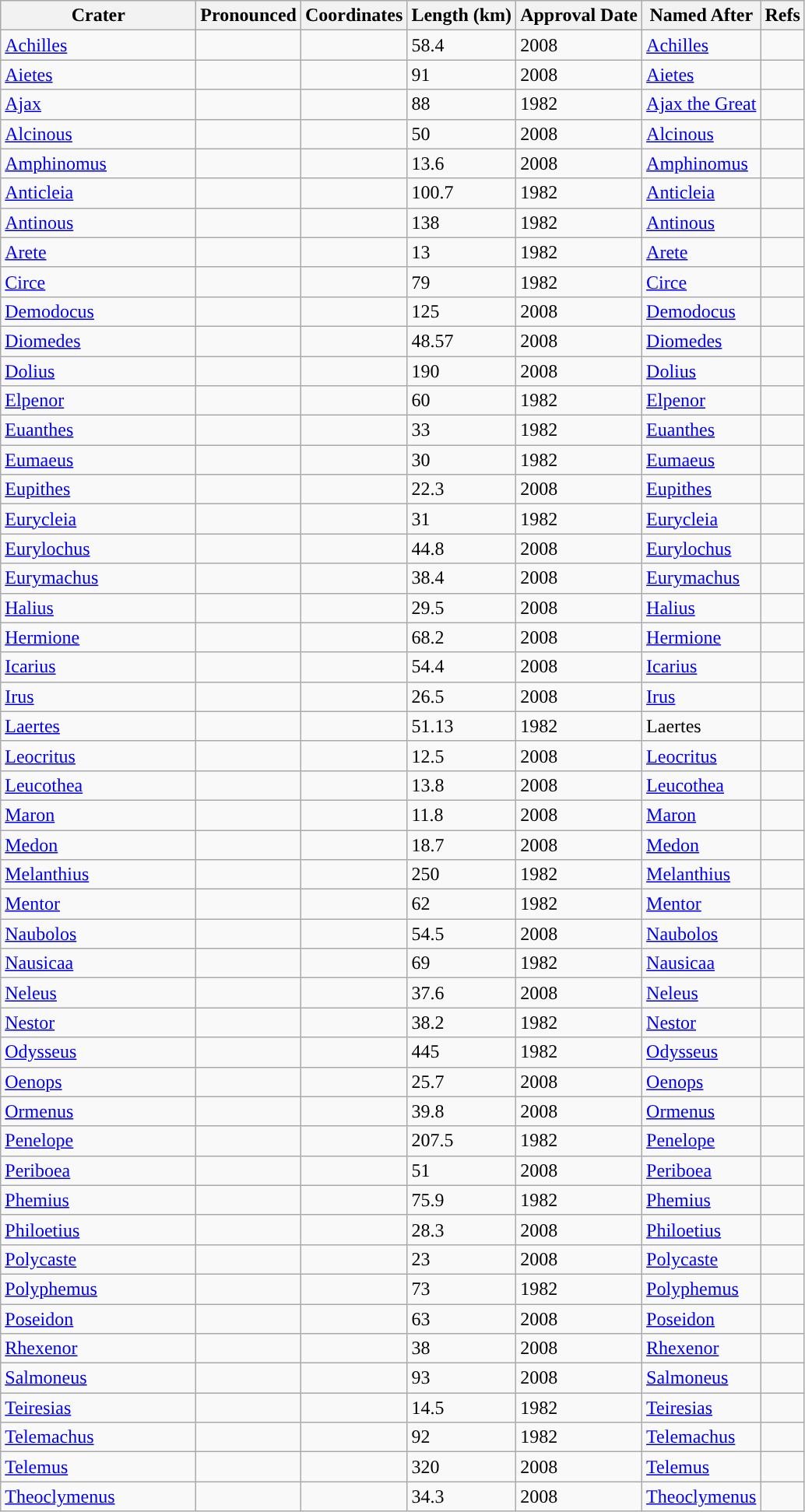<table class="wikitable">
<tr>
<th style="width:10em">Crater</th>
<th>Pronounced</th>
<th>Coordinates</th>
<th>Length (km)</th>
<th>Approval Date</th>
<th>Named After</th>
<th>Refs</th>
</tr>
<tr id="Achilles">
<td><a href='#'>Achilles</a></td>
<td></td>
<td></td>
<td>58.4</td>
<td>2008</td>
<td><a href='#'>Achilles</a></td>
<td></td>
</tr>
<tr id="Aietes">
<td><a href='#'>Aietes</a></td>
<td></td>
<td></td>
<td>91</td>
<td>2008</td>
<td><a href='#'>Aietes</a></td>
<td></td>
</tr>
<tr id="Ajax">
<td><a href='#'>Ajax</a></td>
<td></td>
<td></td>
<td>88</td>
<td>1982</td>
<td><a href='#'>Ajax the Great</a></td>
<td></td>
</tr>
<tr id="Alcinous">
<td><a href='#'>Alcinous</a></td>
<td></td>
<td></td>
<td>50</td>
<td>2008</td>
<td><a href='#'>Alcinous</a></td>
<td></td>
</tr>
<tr id="Amphinomus">
<td><a href='#'>Amphinomus</a></td>
<td></td>
<td></td>
<td>13.6</td>
<td>2008</td>
<td><a href='#'>Amphinomus</a></td>
<td></td>
</tr>
<tr id="Anticleia">
<td><a href='#'>Anticleia</a></td>
<td></td>
<td></td>
<td>100.7</td>
<td>1982</td>
<td><a href='#'>Anticleia</a></td>
<td></td>
</tr>
<tr id="Antinous">
<td><a href='#'>Antinous</a></td>
<td></td>
<td></td>
<td>138</td>
<td>1982</td>
<td><a href='#'>Antinous</a></td>
<td></td>
</tr>
<tr id="Arete">
<td><a href='#'>Arete</a></td>
<td></td>
<td></td>
<td>13</td>
<td>1982</td>
<td><a href='#'>Arete</a></td>
<td></td>
</tr>
<tr id="Circe">
<td><a href='#'>Circe</a></td>
<td></td>
<td></td>
<td>79</td>
<td>1982</td>
<td><a href='#'>Circe</a></td>
<td></td>
</tr>
<tr id="Demodocus">
<td><a href='#'>Demodocus</a></td>
<td></td>
<td></td>
<td>125</td>
<td>2008</td>
<td><a href='#'>Demodocus</a></td>
<td></td>
</tr>
<tr id="Diomedes">
<td><a href='#'>Diomedes</a></td>
<td></td>
<td></td>
<td>48.57</td>
<td>2008</td>
<td><a href='#'>Diomedes</a></td>
<td></td>
</tr>
<tr id="Dolius">
<td><a href='#'>Dolius</a></td>
<td></td>
<td></td>
<td>190</td>
<td>2008</td>
<td><a href='#'>Dolius</a></td>
<td></td>
</tr>
<tr id="Elpenor">
<td><a href='#'>Elpenor</a></td>
<td></td>
<td></td>
<td>60</td>
<td>1982</td>
<td><a href='#'>Elpenor</a></td>
<td></td>
</tr>
<tr id="Euanthes">
<td><a href='#'>Euanthes</a></td>
<td></td>
<td></td>
<td>33</td>
<td>1982</td>
<td><a href='#'>Euanthes</a></td>
<td></td>
</tr>
<tr id="Eumaeus">
<td><a href='#'>Eumaeus</a></td>
<td></td>
<td></td>
<td>30</td>
<td>1982</td>
<td><a href='#'>Eumaeus</a></td>
<td></td>
</tr>
<tr id="Eupithes">
<td><a href='#'>Eupithes</a></td>
<td></td>
<td></td>
<td>22.3</td>
<td>2008</td>
<td><a href='#'>Eupithes</a></td>
<td></td>
</tr>
<tr id="Eurycleia">
<td><a href='#'>Eurycleia</a></td>
<td></td>
<td></td>
<td>31</td>
<td>1982</td>
<td><a href='#'>Eurycleia</a></td>
<td></td>
</tr>
<tr id="Eurylochus">
<td><a href='#'>Eurylochus</a></td>
<td></td>
<td></td>
<td>44.8</td>
<td>2008</td>
<td><a href='#'>Eurylochus</a></td>
<td></td>
</tr>
<tr id="Eurymachus">
<td><a href='#'>Eurymachus</a></td>
<td></td>
<td></td>
<td>38.4</td>
<td>2008</td>
<td><a href='#'>Eurymachus</a></td>
<td></td>
</tr>
<tr id="Halius">
<td><a href='#'>Halius</a></td>
<td></td>
<td></td>
<td>29.5</td>
<td>2008</td>
<td><a href='#'>Halius</a></td>
<td></td>
</tr>
<tr id="Hermione">
<td><a href='#'>Hermione</a></td>
<td></td>
<td></td>
<td>68.2</td>
<td>2008</td>
<td><a href='#'>Hermione</a></td>
<td></td>
</tr>
<tr id="Icarius">
<td><a href='#'>Icarius</a></td>
<td></td>
<td></td>
<td>54.4</td>
<td>2008</td>
<td><a href='#'>Icarius</a></td>
<td></td>
</tr>
<tr id="Irus">
<td><a href='#'>Irus</a></td>
<td></td>
<td></td>
<td>26.5</td>
<td>2008</td>
<td><a href='#'>Irus</a></td>
<td></td>
</tr>
<tr id="Laertes">
<td><a href='#'>Laertes</a></td>
<td></td>
<td></td>
<td>51.13</td>
<td>1982</td>
<td>Laertes</td>
<td></td>
</tr>
<tr id="Leocritus">
<td><a href='#'>Leocritus</a></td>
<td></td>
<td></td>
<td>12.5</td>
<td>2008</td>
<td><a href='#'>Leocritus</a></td>
<td></td>
</tr>
<tr id="Leucothea">
<td><a href='#'>Leucothea</a></td>
<td></td>
<td></td>
<td>13.8</td>
<td>2008</td>
<td><a href='#'>Leucothea</a></td>
<td></td>
</tr>
<tr id="Maron">
<td><a href='#'>Maron</a></td>
<td></td>
<td></td>
<td>11.8</td>
<td>2008</td>
<td><a href='#'>Maron</a></td>
<td></td>
</tr>
<tr id="Medon">
<td><a href='#'>Medon</a></td>
<td></td>
<td></td>
<td>18.7</td>
<td>2008</td>
<td><a href='#'>Medon</a></td>
<td></td>
</tr>
<tr id="Melanthius">
<td><a href='#'>Melanthius</a></td>
<td></td>
<td></td>
<td>250</td>
<td>1982</td>
<td><a href='#'>Melanthius</a></td>
<td></td>
</tr>
<tr id="Mentor">
<td><a href='#'>Mentor</a></td>
<td></td>
<td></td>
<td>62</td>
<td>1982</td>
<td><a href='#'>Mentor</a></td>
<td></td>
</tr>
<tr id="Naubolos">
<td><a href='#'>Naubolos</a></td>
<td></td>
<td></td>
<td>54.5</td>
<td>2008</td>
<td><a href='#'>Naubolos</a></td>
<td></td>
</tr>
<tr id="Nausicaa">
<td><a href='#'>Nausicaa</a></td>
<td></td>
<td></td>
<td>69</td>
<td>1982</td>
<td><a href='#'>Nausicaa</a></td>
<td></td>
</tr>
<tr id="Neleus">
<td><a href='#'>Neleus</a></td>
<td></td>
<td></td>
<td>37.6</td>
<td>2008</td>
<td><a href='#'>Neleus</a></td>
<td></td>
</tr>
<tr id="Nestor">
<td><a href='#'>Nestor</a></td>
<td></td>
<td></td>
<td>38.2</td>
<td>1982</td>
<td><a href='#'>Nestor</a></td>
<td></td>
</tr>
<tr id="Odysseus">
<td><a href='#'>Odysseus</a></td>
<td></td>
<td></td>
<td>445</td>
<td>1982</td>
<td><a href='#'>Odysseus</a></td>
<td></td>
</tr>
<tr id="Oenops">
<td><a href='#'>Oenops</a></td>
<td></td>
<td></td>
<td>25.7</td>
<td>2008</td>
<td><a href='#'>Oenops</a></td>
<td></td>
</tr>
<tr id="Ormenus'">
<td><a href='#'>Ormenus</a></td>
<td></td>
<td></td>
<td>39.8</td>
<td>2008</td>
<td><a href='#'>Ormenus</a></td>
<td></td>
</tr>
<tr id="Penelope">
<td><a href='#'>Penelope</a></td>
<td></td>
<td></td>
<td>207.5</td>
<td>1982</td>
<td><a href='#'>Penelope</a></td>
<td></td>
</tr>
<tr id="Periboea">
<td><a href='#'>Periboea</a></td>
<td></td>
<td></td>
<td>51</td>
<td>2008</td>
<td><a href='#'>Periboea</a></td>
<td></td>
</tr>
<tr id="Phemius">
<td><a href='#'>Phemius</a></td>
<td></td>
<td></td>
<td>75.9</td>
<td>1982</td>
<td><a href='#'>Phemius</a></td>
<td></td>
</tr>
<tr id="Philoetius">
<td><a href='#'>Philoetius</a></td>
<td></td>
<td></td>
<td>28.3</td>
<td>2008</td>
<td><a href='#'>Philoetius</a></td>
<td></td>
</tr>
<tr id="Polycaste">
<td><a href='#'>Polycaste</a></td>
<td></td>
<td></td>
<td>23</td>
<td>2008</td>
<td><a href='#'>Polycaste</a></td>
<td></td>
</tr>
<tr id="Polyphemus">
<td><a href='#'>Polyphemus</a></td>
<td></td>
<td></td>
<td>73</td>
<td>1982</td>
<td><a href='#'>Polyphemus</a></td>
<td></td>
</tr>
<tr id="Poseidon">
<td><a href='#'>Poseidon</a></td>
<td></td>
<td></td>
<td>63</td>
<td>2008</td>
<td><a href='#'>Poseidon</a></td>
<td></td>
</tr>
<tr id="Rhexenor">
<td><a href='#'>Rhexenor</a></td>
<td></td>
<td></td>
<td>38</td>
<td>2008</td>
<td><a href='#'>Rhexenor</a></td>
<td></td>
</tr>
<tr id="Salmoneus">
<td><a href='#'>Salmoneus</a></td>
<td></td>
<td></td>
<td>93</td>
<td>2008</td>
<td><a href='#'>Salmoneus</a></td>
<td></td>
</tr>
<tr id="Teiresias">
<td><a href='#'>Teiresias</a></td>
<td></td>
<td></td>
<td>14.5</td>
<td>1982</td>
<td><a href='#'>Teiresias</a></td>
<td></td>
</tr>
<tr id="Telemachus">
<td><a href='#'>Telemachus</a></td>
<td></td>
<td></td>
<td>92</td>
<td>1982</td>
<td><a href='#'>Telemachus</a></td>
<td></td>
</tr>
<tr id="Telemus">
<td><a href='#'>Telemus</a></td>
<td></td>
<td></td>
<td>320</td>
<td>2008</td>
<td><a href='#'>Telemus</a></td>
<td></td>
</tr>
<tr id="Theoclymenus">
<td><a href='#'>Theoclymenus</a></td>
<td></td>
<td></td>
<td>34.3</td>
<td>2008</td>
<td><a href='#'>Theoclymenus</a></td>
<td></td>
</tr>
</table>
